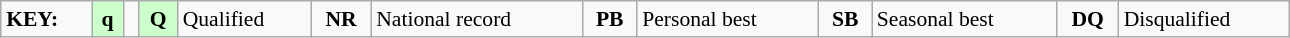<table class="wikitable" style="margin:0.5em auto; font-size:90%;position:relative;" width=68%>
<tr>
<td><strong>KEY:</strong></td>
<td bgcolor=ccffcc align=center><strong>q</strong></td>
<td></td>
<td bgcolor=ccffcc align=center><strong>Q</strong></td>
<td>Qualified</td>
<td align=center><strong>NR</strong></td>
<td>National record</td>
<td align=center><strong>PB</strong></td>
<td>Personal best</td>
<td align=center><strong>SB</strong></td>
<td>Seasonal best</td>
<td align=center><strong>DQ</strong></td>
<td>Disqualified</td>
</tr>
</table>
